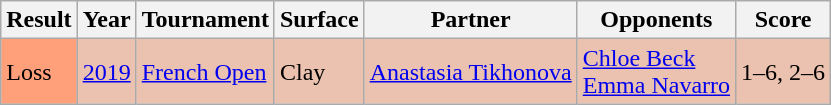<table class="sortable wikitable">
<tr>
<th>Result</th>
<th>Year</th>
<th>Tournament</th>
<th>Surface</th>
<th>Partner</th>
<th>Opponents</th>
<th>Score</th>
</tr>
<tr bgcolor=#ebc2af>
<td style="background:#ffa07a;">Loss</td>
<td><a href='#'>2019</a></td>
<td><a href='#'>French Open</a></td>
<td>Clay</td>
<td> <a href='#'>Anastasia Tikhonova</a></td>
<td> <a href='#'>Chloe Beck</a> <br>  <a href='#'>Emma Navarro</a></td>
<td>1–6, 2–6</td>
</tr>
</table>
